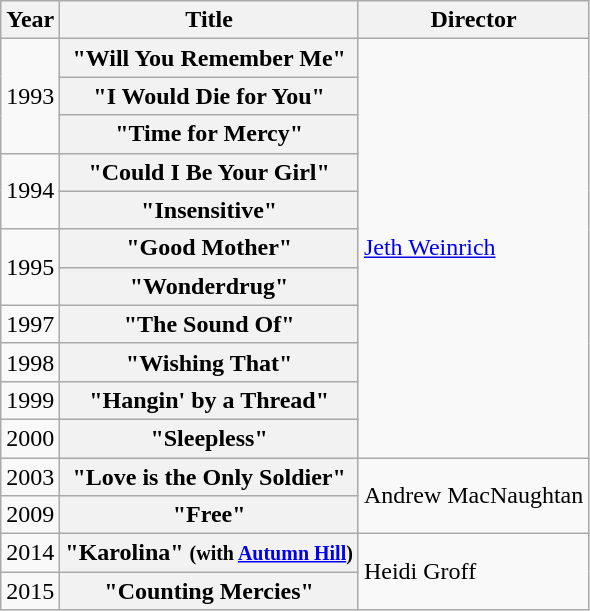<table class="wikitable plainrowheaders">
<tr>
<th scope="col">Year</th>
<th scope="col">Title</th>
<th scope="col">Director</th>
</tr>
<tr>
<td rowspan="3">1993</td>
<th scope="row">"Will You Remember Me"</th>
<td rowspan="11"><a href='#'>Jeth Weinrich</a></td>
</tr>
<tr>
<th scope="row">"I Would Die for You"</th>
</tr>
<tr>
<th scope="row">"Time for Mercy"</th>
</tr>
<tr>
<td rowspan="2">1994</td>
<th scope="row">"Could I Be Your Girl"</th>
</tr>
<tr>
<th scope="row">"Insensitive"</th>
</tr>
<tr>
<td rowspan="2">1995</td>
<th scope="row">"Good Mother"</th>
</tr>
<tr>
<th scope="row">"Wonderdrug"</th>
</tr>
<tr>
<td>1997</td>
<th scope="row">"The Sound Of"</th>
</tr>
<tr>
<td>1998</td>
<th scope="row">"Wishing That"</th>
</tr>
<tr>
<td>1999</td>
<th scope="row">"Hangin' by a Thread"</th>
</tr>
<tr>
<td>2000</td>
<th scope="row">"Sleepless"</th>
</tr>
<tr>
<td>2003</td>
<th scope="row">"Love is the Only Soldier"</th>
<td rowspan="2">Andrew MacNaughtan</td>
</tr>
<tr>
<td>2009</td>
<th scope="row">"Free"</th>
</tr>
<tr>
<td>2014</td>
<th scope="row">"Karolina" <small>(with <a href='#'>Autumn Hill</a>)</small></th>
<td rowspan="2">Heidi Groff</td>
</tr>
<tr>
<td>2015</td>
<th scope="row">"Counting Mercies"</th>
</tr>
</table>
